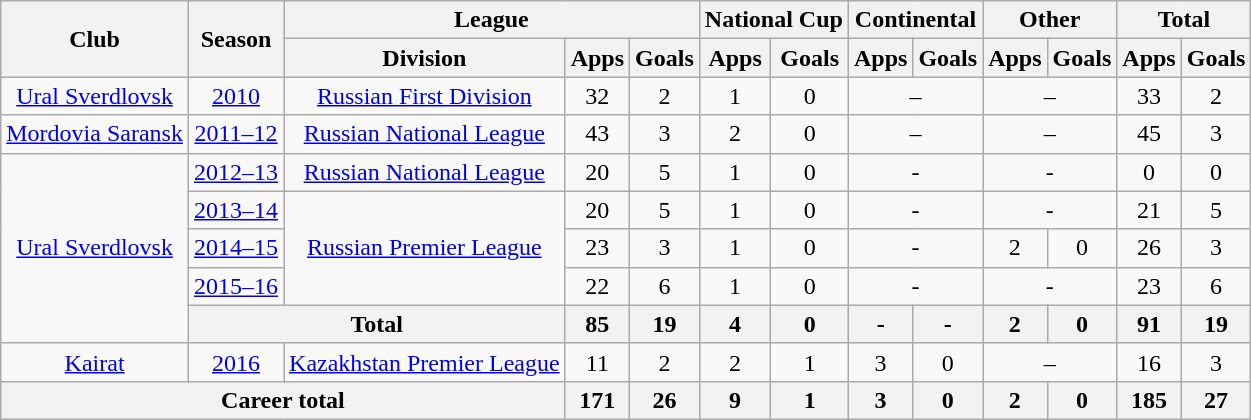<table class="wikitable" style="text-align: center;">
<tr>
<th rowspan="2">Club</th>
<th rowspan="2">Season</th>
<th colspan="3">League</th>
<th colspan="2">National Cup</th>
<th colspan="2">Continental</th>
<th colspan="2">Other</th>
<th colspan="2">Total</th>
</tr>
<tr>
<th>Division</th>
<th>Apps</th>
<th>Goals</th>
<th>Apps</th>
<th>Goals</th>
<th>Apps</th>
<th>Goals</th>
<th>Apps</th>
<th>Goals</th>
<th>Apps</th>
<th>Goals</th>
</tr>
<tr>
<td valign="center"><a href='#'>Ural Sverdlovsk</a></td>
<td><a href='#'>2010</a></td>
<td><a href='#'>Russian First Division</a></td>
<td>32</td>
<td>2</td>
<td>1</td>
<td>0</td>
<td colspan="2">–</td>
<td colspan="2">–</td>
<td>33</td>
<td>2</td>
</tr>
<tr>
<td valign="center"><a href='#'>Mordovia Saransk</a></td>
<td><a href='#'>2011–12</a></td>
<td><a href='#'>Russian National League</a></td>
<td>43</td>
<td>3</td>
<td>2</td>
<td>0</td>
<td colspan="2">–</td>
<td colspan="2">–</td>
<td>45</td>
<td>3</td>
</tr>
<tr>
<td rowspan="5" valign="center"><a href='#'>Ural Sverdlovsk</a></td>
<td><a href='#'>2012–13</a></td>
<td><a href='#'>Russian National League</a></td>
<td>20</td>
<td>5</td>
<td>1</td>
<td>0</td>
<td colspan="2">-</td>
<td colspan="2">-</td>
<td>0</td>
<td>0</td>
</tr>
<tr>
<td><a href='#'>2013–14</a></td>
<td rowspan="3" valign="center"><a href='#'>Russian Premier League</a></td>
<td>20</td>
<td>5</td>
<td>1</td>
<td>0</td>
<td colspan="2">-</td>
<td colspan="2">-</td>
<td>21</td>
<td>5</td>
</tr>
<tr>
<td><a href='#'>2014–15</a></td>
<td>23</td>
<td>3</td>
<td>1</td>
<td>0</td>
<td colspan="2">-</td>
<td>2</td>
<td>0</td>
<td>26</td>
<td>3</td>
</tr>
<tr>
<td><a href='#'>2015–16</a></td>
<td>22</td>
<td>6</td>
<td>1</td>
<td>0</td>
<td colspan="2">-</td>
<td colspan="2">-</td>
<td>23</td>
<td>6</td>
</tr>
<tr>
<th colspan="2">Total</th>
<th>85</th>
<th>19</th>
<th>4</th>
<th>0</th>
<th>-</th>
<th>-</th>
<th>2</th>
<th>0</th>
<th>91</th>
<th>19</th>
</tr>
<tr>
<td valign="center"><a href='#'>Kairat</a></td>
<td><a href='#'>2016</a></td>
<td><a href='#'>Kazakhstan Premier League</a></td>
<td>11</td>
<td>2</td>
<td>2</td>
<td>1</td>
<td>3</td>
<td>0</td>
<td colspan="2">–</td>
<td>16</td>
<td>3</td>
</tr>
<tr>
<th colspan="3">Career total</th>
<th>171</th>
<th>26</th>
<th>9</th>
<th>1</th>
<th>3</th>
<th>0</th>
<th>2</th>
<th>0</th>
<th>185</th>
<th>27</th>
</tr>
</table>
